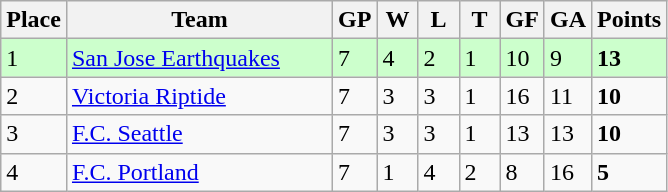<table class="wikitable">
<tr>
<th>Place</th>
<th width="170">Team</th>
<th width="20">GP</th>
<th width="20">W</th>
<th width="20">L</th>
<th width="20">T</th>
<th width="20">GF</th>
<th width="20">GA</th>
<th>Points</th>
</tr>
<tr bgcolor=#ccffcc>
<td>1</td>
<td><a href='#'>San Jose Earthquakes</a></td>
<td>7</td>
<td>4</td>
<td>2</td>
<td>1</td>
<td>10</td>
<td>9</td>
<td><strong>13</strong></td>
</tr>
<tr>
<td>2</td>
<td><a href='#'>Victoria Riptide</a></td>
<td>7</td>
<td>3</td>
<td>3</td>
<td>1</td>
<td>16</td>
<td>11</td>
<td><strong>10</strong></td>
</tr>
<tr>
<td>3</td>
<td><a href='#'>F.C. Seattle</a></td>
<td>7</td>
<td>3</td>
<td>3</td>
<td>1</td>
<td>13</td>
<td>13</td>
<td><strong>10</strong></td>
</tr>
<tr>
<td>4</td>
<td><a href='#'>F.C. Portland</a></td>
<td>7</td>
<td>1</td>
<td>4</td>
<td>2</td>
<td>8</td>
<td>16</td>
<td><strong>5</strong></td>
</tr>
</table>
